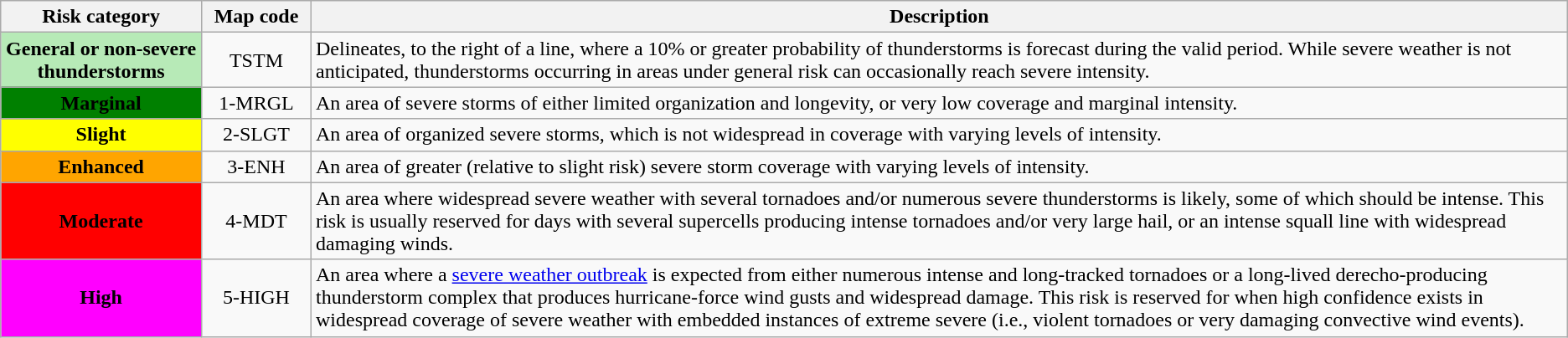<table class="wikitable">
<tr>
<th scope="col">Risk category</th>
<th scope="col">Map code</th>
<th scope="col">Description</th>
</tr>
<tr>
<th scope="row" style="background:#b7eab7">General or non-severe thunderstorms</th>
<td style="text-align: center;" width="80px">TSTM</td>
<td>Delineates, to the right of a line, where a 10% or greater probability of thunderstorms is forecast during the valid period. While severe weather is not anticipated, thunderstorms occurring in areas under general risk can occasionally reach severe intensity.</td>
</tr>
<tr>
<th scope="row" style="background:#008000">Marginal</th>
<td style="text-align: center;" width="80px">1-MRGL</td>
<td>An area of severe storms of either limited organization and longevity, or very low coverage and marginal intensity.</td>
</tr>
<tr>
<th scope="row" style="background:#ffff00">Slight</th>
<td style="text-align: center;" width="80px">2-SLGT</td>
<td>An area of organized severe storms, which is not widespread in coverage with varying levels of intensity.</td>
</tr>
<tr>
<th scope="row" style="background:#ffa500">Enhanced</th>
<td style="text-align: center;" width="80px">3-ENH</td>
<td>An area of greater (relative to slight risk) severe storm coverage with varying levels of intensity.</td>
</tr>
<tr>
<th scope="row" style="background:#ff0000">Moderate</th>
<td style="text-align: center;" width="80px">4-MDT</td>
<td>An area where widespread severe weather with several tornadoes and/or numerous severe thunderstorms is likely, some of which should be intense. This risk is usually reserved for days with several supercells producing intense tornadoes and/or very large hail, or an intense squall line with widespread damaging winds.</td>
</tr>
<tr>
<th scope="row" style="background:#ff00ff">High</th>
<td style="text-align: center;" width="80px">5-HIGH</td>
<td>An area where a <a href='#'>severe weather outbreak</a> is expected from either numerous intense and long-tracked tornadoes or a long-lived derecho-producing thunderstorm complex that produces hurricane-force wind gusts and widespread damage. This risk is reserved for when high confidence exists in widespread coverage of severe weather with embedded instances of extreme severe (i.e., violent tornadoes or very damaging convective wind events).</td>
</tr>
</table>
